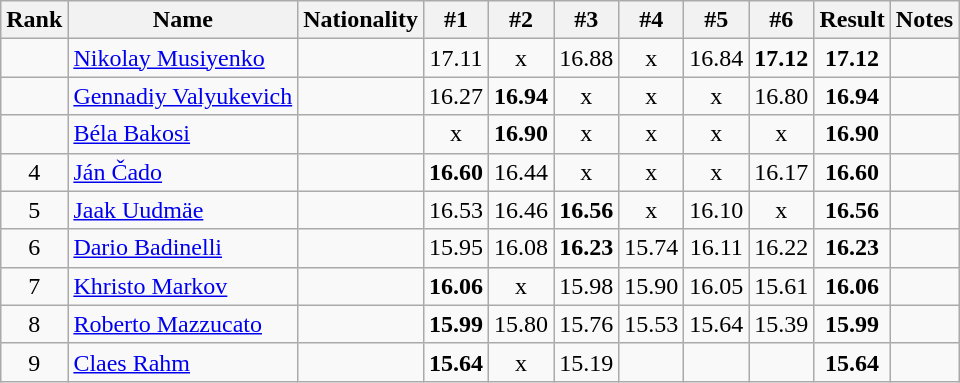<table class="wikitable sortable" style="text-align:center">
<tr>
<th>Rank</th>
<th>Name</th>
<th>Nationality</th>
<th>#1</th>
<th>#2</th>
<th>#3</th>
<th>#4</th>
<th>#5</th>
<th>#6</th>
<th>Result</th>
<th>Notes</th>
</tr>
<tr>
<td></td>
<td align="left"><a href='#'>Nikolay Musiyenko</a></td>
<td align=left></td>
<td>17.11</td>
<td>x</td>
<td>16.88</td>
<td>x</td>
<td>16.84</td>
<td><strong>17.12</strong></td>
<td><strong>17.12</strong></td>
<td></td>
</tr>
<tr>
<td></td>
<td align="left"><a href='#'>Gennadiy Valyukevich</a></td>
<td align=left></td>
<td>16.27</td>
<td><strong>16.94</strong></td>
<td>x</td>
<td>x</td>
<td>x</td>
<td>16.80</td>
<td><strong>16.94</strong></td>
<td></td>
</tr>
<tr>
<td></td>
<td align="left"><a href='#'>Béla Bakosi</a></td>
<td align=left></td>
<td>x</td>
<td><strong>16.90</strong></td>
<td>x</td>
<td>x</td>
<td>x</td>
<td>x</td>
<td><strong>16.90</strong></td>
<td></td>
</tr>
<tr>
<td>4</td>
<td align="left"><a href='#'>Ján Čado</a></td>
<td align=left></td>
<td><strong>16.60</strong></td>
<td>16.44</td>
<td>x</td>
<td>x</td>
<td>x</td>
<td>16.17</td>
<td><strong>16.60</strong></td>
<td></td>
</tr>
<tr>
<td>5</td>
<td align="left"><a href='#'>Jaak Uudmäe</a></td>
<td align=left></td>
<td>16.53</td>
<td>16.46</td>
<td><strong>16.56</strong></td>
<td>x</td>
<td>16.10</td>
<td>x</td>
<td><strong>16.56</strong></td>
<td></td>
</tr>
<tr>
<td>6</td>
<td align="left"><a href='#'>Dario Badinelli</a></td>
<td align=left></td>
<td>15.95</td>
<td>16.08</td>
<td><strong>16.23</strong></td>
<td>15.74</td>
<td>16.11</td>
<td>16.22</td>
<td><strong>16.23</strong></td>
<td></td>
</tr>
<tr>
<td>7</td>
<td align="left"><a href='#'>Khristo Markov</a></td>
<td align=left></td>
<td><strong>16.06</strong></td>
<td>x</td>
<td>15.98</td>
<td>15.90</td>
<td>16.05</td>
<td>15.61</td>
<td><strong>16.06</strong></td>
<td></td>
</tr>
<tr>
<td>8</td>
<td align="left"><a href='#'>Roberto Mazzucato</a></td>
<td align=left></td>
<td><strong>15.99</strong></td>
<td>15.80</td>
<td>15.76</td>
<td>15.53</td>
<td>15.64</td>
<td>15.39</td>
<td><strong>15.99</strong></td>
<td></td>
</tr>
<tr>
<td>9</td>
<td align="left"><a href='#'>Claes Rahm</a></td>
<td align=left></td>
<td><strong>15.64</strong></td>
<td>x</td>
<td>15.19</td>
<td></td>
<td></td>
<td></td>
<td><strong>15.64</strong></td>
<td></td>
</tr>
</table>
